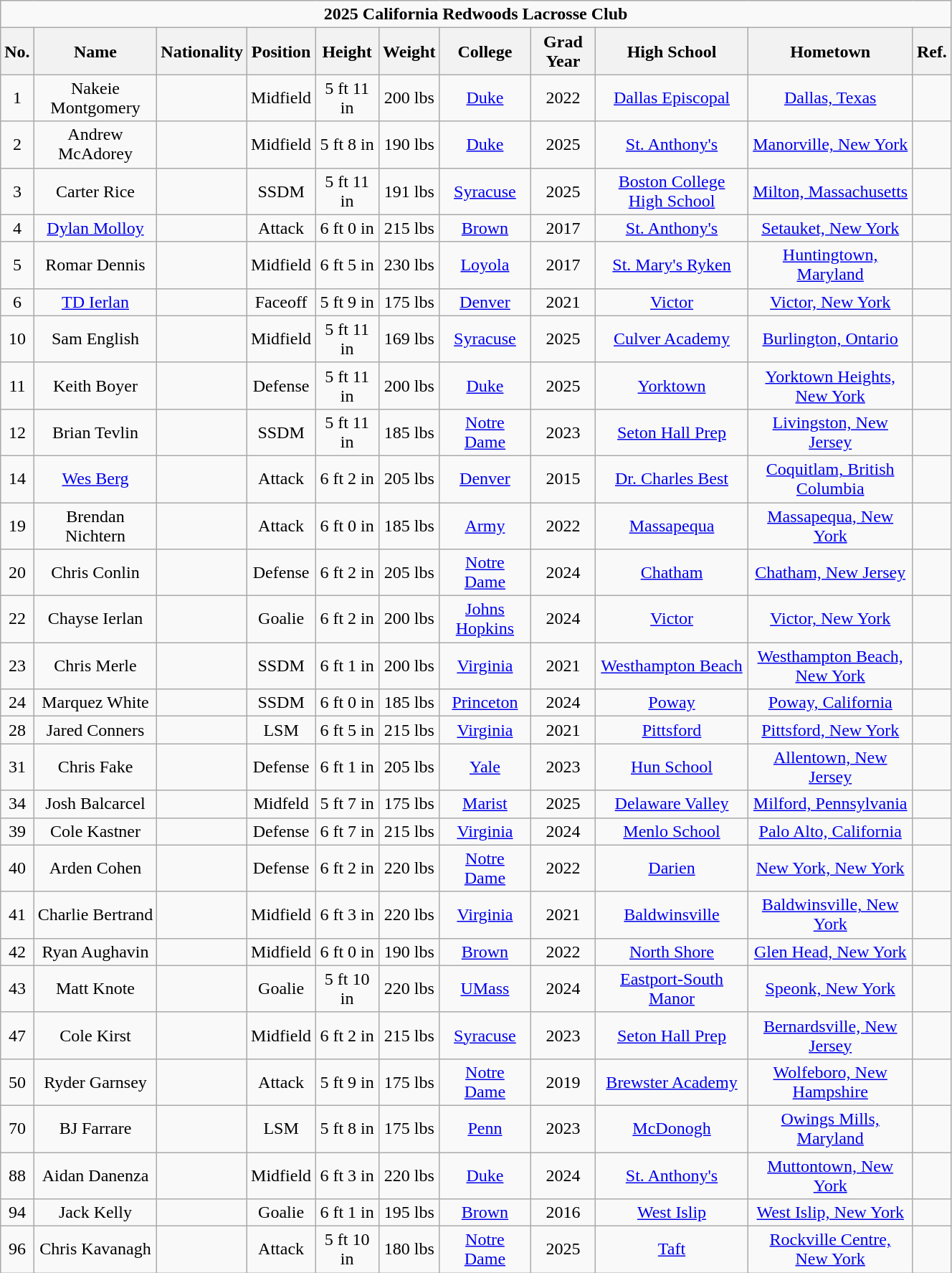<table class="wikitable" style="text-align:center; width: 70%">
<tr>
<td colspan="11"><strong>2025 California Redwoods Lacrosse Club</strong></td>
</tr>
<tr>
<th>No.</th>
<th>Name</th>
<th>Nationality</th>
<th>Position</th>
<th>Height</th>
<th>Weight</th>
<th>College</th>
<th>Grad Year</th>
<th>High School</th>
<th>Hometown</th>
<th>Ref.</th>
</tr>
<tr>
<td>1</td>
<td>Nakeie Montgomery</td>
<td></td>
<td>Midfield</td>
<td>5 ft 11 in</td>
<td>200 lbs</td>
<td><a href='#'>Duke</a></td>
<td>2022</td>
<td><a href='#'>Dallas Episcopal</a></td>
<td><a href='#'>Dallas, Texas</a></td>
<td></td>
</tr>
<tr>
<td>2</td>
<td>Andrew McAdorey</td>
<td></td>
<td>Midfield</td>
<td>5 ft 8 in</td>
<td>190 lbs</td>
<td><a href='#'>Duke</a></td>
<td>2025</td>
<td><a href='#'>St. Anthony's</a></td>
<td><a href='#'>Manorville, New York</a></td>
<td></td>
</tr>
<tr>
<td>3</td>
<td>Carter Rice</td>
<td></td>
<td>SSDM</td>
<td>5 ft 11 in</td>
<td>191 lbs</td>
<td><a href='#'>Syracuse</a></td>
<td>2025</td>
<td><a href='#'>Boston College High School</a></td>
<td><a href='#'>Milton, Massachusetts</a></td>
<td></td>
</tr>
<tr>
<td>4</td>
<td><a href='#'>Dylan Molloy</a></td>
<td></td>
<td>Attack</td>
<td>6 ft 0 in</td>
<td>215 lbs</td>
<td><a href='#'>Brown</a></td>
<td>2017</td>
<td><a href='#'>St. Anthony's</a></td>
<td><a href='#'>Setauket, New York</a></td>
<td></td>
</tr>
<tr>
<td>5</td>
<td>Romar Dennis</td>
<td></td>
<td>Midfield</td>
<td>6 ft 5 in</td>
<td>230 lbs</td>
<td><a href='#'>Loyola</a></td>
<td>2017</td>
<td><a href='#'>St. Mary's Ryken</a></td>
<td><a href='#'>Huntingtown, Maryland</a></td>
<td></td>
</tr>
<tr>
<td>6</td>
<td><a href='#'>TD Ierlan</a></td>
<td></td>
<td>Faceoff</td>
<td>5 ft 9 in</td>
<td>175 lbs</td>
<td><a href='#'>Denver</a></td>
<td>2021</td>
<td><a href='#'>Victor</a></td>
<td><a href='#'>Victor, New York</a></td>
<td></td>
</tr>
<tr>
<td>10</td>
<td>Sam English</td>
<td></td>
<td>Midfield</td>
<td>5 ft 11 in</td>
<td>169 lbs</td>
<td><a href='#'>Syracuse</a></td>
<td>2025</td>
<td><a href='#'>Culver Academy</a></td>
<td><a href='#'>Burlington, Ontario</a></td>
<td></td>
</tr>
<tr>
<td>11</td>
<td>Keith Boyer</td>
<td></td>
<td>Defense</td>
<td>5 ft 11 in</td>
<td>200 lbs</td>
<td><a href='#'>Duke</a></td>
<td>2025</td>
<td><a href='#'>Yorktown</a></td>
<td><a href='#'>Yorktown Heights, New York</a></td>
<td></td>
</tr>
<tr>
<td>12</td>
<td>Brian Tevlin</td>
<td></td>
<td>SSDM</td>
<td>5 ft 11 in</td>
<td>185 lbs</td>
<td><a href='#'>Notre Dame</a></td>
<td>2023</td>
<td><a href='#'>Seton Hall Prep</a></td>
<td><a href='#'>Livingston, New Jersey</a></td>
<td></td>
</tr>
<tr>
<td>14</td>
<td><a href='#'>Wes Berg</a></td>
<td></td>
<td>Attack</td>
<td>6 ft 2 in</td>
<td>205 lbs</td>
<td><a href='#'>Denver</a></td>
<td>2015</td>
<td><a href='#'>Dr. Charles Best</a></td>
<td><a href='#'>Coquitlam, British Columbia</a></td>
<td></td>
</tr>
<tr>
<td>19</td>
<td>Brendan Nichtern</td>
<td></td>
<td>Attack</td>
<td>6 ft 0 in</td>
<td>185 lbs</td>
<td><a href='#'>Army</a></td>
<td>2022</td>
<td><a href='#'>Massapequa</a></td>
<td><a href='#'>Massapequa, New York</a></td>
<td></td>
</tr>
<tr>
<td>20</td>
<td>Chris Conlin</td>
<td></td>
<td>Defense</td>
<td>6 ft 2 in</td>
<td>205 lbs</td>
<td><a href='#'>Notre Dame</a></td>
<td>2024</td>
<td><a href='#'>Chatham</a></td>
<td><a href='#'>Chatham, New Jersey</a></td>
<td></td>
</tr>
<tr>
<td>22</td>
<td>Chayse Ierlan</td>
<td></td>
<td>Goalie</td>
<td>6 ft 2 in</td>
<td>200 lbs</td>
<td><a href='#'>Johns Hopkins</a></td>
<td>2024</td>
<td><a href='#'>Victor</a></td>
<td><a href='#'>Victor, New York</a></td>
<td></td>
</tr>
<tr>
<td>23</td>
<td>Chris Merle</td>
<td></td>
<td>SSDM</td>
<td>6 ft 1 in</td>
<td>200 lbs</td>
<td><a href='#'>Virginia</a></td>
<td>2021</td>
<td><a href='#'>Westhampton Beach</a></td>
<td><a href='#'>Westhampton Beach, New York</a></td>
<td></td>
</tr>
<tr>
<td>24</td>
<td>Marquez White</td>
<td></td>
<td>SSDM</td>
<td>6 ft 0 in</td>
<td>185 lbs</td>
<td><a href='#'>Princeton</a></td>
<td>2024</td>
<td><a href='#'>Poway</a></td>
<td><a href='#'>Poway, California</a></td>
<td></td>
</tr>
<tr>
<td>28</td>
<td>Jared Conners</td>
<td></td>
<td>LSM</td>
<td>6 ft 5 in</td>
<td>215 lbs</td>
<td><a href='#'>Virginia</a></td>
<td>2021</td>
<td><a href='#'>Pittsford</a></td>
<td><a href='#'>Pittsford, New York</a></td>
<td></td>
</tr>
<tr>
<td>31</td>
<td>Chris Fake</td>
<td></td>
<td>Defense</td>
<td>6 ft 1 in</td>
<td>205 lbs</td>
<td><a href='#'>Yale</a></td>
<td>2023</td>
<td><a href='#'>Hun School</a></td>
<td><a href='#'>Allentown, New Jersey</a></td>
<td></td>
</tr>
<tr>
<td>34</td>
<td>Josh Balcarcel</td>
<td></td>
<td>Midfeld</td>
<td>5 ft 7 in</td>
<td>175 lbs</td>
<td><a href='#'>Marist</a></td>
<td>2025</td>
<td><a href='#'>Delaware Valley</a></td>
<td><a href='#'>Milford, Pennsylvania</a></td>
<td></td>
</tr>
<tr>
<td>39</td>
<td>Cole Kastner</td>
<td></td>
<td>Defense</td>
<td>6 ft 7 in</td>
<td>215 lbs</td>
<td><a href='#'>Virginia</a></td>
<td>2024</td>
<td><a href='#'>Menlo School</a></td>
<td><a href='#'>Palo Alto, California</a></td>
<td></td>
</tr>
<tr>
<td>40</td>
<td>Arden Cohen</td>
<td></td>
<td>Defense</td>
<td>6 ft 2 in</td>
<td>220 lbs</td>
<td><a href='#'>Notre Dame</a></td>
<td>2022</td>
<td><a href='#'>Darien</a></td>
<td><a href='#'>New York, New York</a></td>
<td></td>
</tr>
<tr>
<td>41</td>
<td>Charlie Bertrand</td>
<td></td>
<td>Midfield</td>
<td>6 ft 3 in</td>
<td>220 lbs</td>
<td><a href='#'>Virginia</a></td>
<td>2021</td>
<td><a href='#'>Baldwinsville</a></td>
<td><a href='#'>Baldwinsville, New York</a></td>
<td></td>
</tr>
<tr>
<td>42</td>
<td>Ryan Aughavin</td>
<td></td>
<td>Midfield</td>
<td>6 ft 0 in</td>
<td>190 lbs</td>
<td><a href='#'>Brown</a></td>
<td>2022</td>
<td><a href='#'>North Shore</a></td>
<td><a href='#'>Glen Head, New York</a></td>
<td></td>
</tr>
<tr>
<td>43</td>
<td>Matt Knote</td>
<td></td>
<td>Goalie</td>
<td>5 ft 10 in</td>
<td>220 lbs</td>
<td><a href='#'>UMass</a></td>
<td>2024</td>
<td><a href='#'>Eastport-South Manor</a></td>
<td><a href='#'>Speonk, New York</a></td>
<td></td>
</tr>
<tr>
<td>47</td>
<td>Cole Kirst</td>
<td></td>
<td>Midfield</td>
<td>6 ft 2 in</td>
<td>215 lbs</td>
<td><a href='#'>Syracuse</a></td>
<td>2023</td>
<td><a href='#'>Seton Hall Prep</a></td>
<td><a href='#'>Bernardsville, New Jersey</a></td>
<td></td>
</tr>
<tr>
<td>50</td>
<td>Ryder Garnsey</td>
<td></td>
<td>Attack</td>
<td>5 ft 9 in</td>
<td>175 lbs</td>
<td><a href='#'>Notre Dame</a></td>
<td>2019</td>
<td><a href='#'>Brewster Academy</a></td>
<td><a href='#'>Wolfeboro, New Hampshire</a></td>
<td><br></td>
</tr>
<tr>
<td>70</td>
<td>BJ Farrare</td>
<td></td>
<td>LSM</td>
<td>5 ft 8 in</td>
<td>175 lbs</td>
<td><a href='#'>Penn</a></td>
<td>2023</td>
<td><a href='#'>McDonogh</a></td>
<td><a href='#'>Owings Mills, Maryland</a></td>
<td></td>
</tr>
<tr>
<td>88</td>
<td>Aidan Danenza</td>
<td></td>
<td>Midfield</td>
<td>6 ft 3 in</td>
<td>220 lbs</td>
<td><a href='#'>Duke</a></td>
<td>2024</td>
<td><a href='#'>St. Anthony's</a></td>
<td><a href='#'>Muttontown, New York</a></td>
<td></td>
</tr>
<tr>
<td>94</td>
<td>Jack Kelly</td>
<td></td>
<td>Goalie</td>
<td>6 ft 1 in</td>
<td>195 lbs</td>
<td><a href='#'>Brown</a></td>
<td>2016</td>
<td><a href='#'>West Islip</a></td>
<td><a href='#'>West Islip, New York</a></td>
<td></td>
</tr>
<tr>
<td>96</td>
<td>Chris Kavanagh</td>
<td></td>
<td>Attack</td>
<td>5 ft 10 in</td>
<td>180 lbs</td>
<td><a href='#'>Notre Dame</a></td>
<td>2025</td>
<td><a href='#'>Taft</a></td>
<td><a href='#'>Rockville Centre, New York</a></td>
<td></td>
</tr>
</table>
